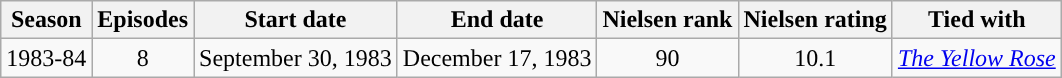<table class="wikitable" style="text-align: center">
<tr>
<th>Season</th>
<th>Episodes</th>
<th>Start date</th>
<th>End date</th>
<th>Nielsen rank</th>
<th>Nielsen rating</th>
<th>Tied with</th>
</tr>
<tr>
<td style="text-align:center">1983-84</td>
<td style="text-align:center">8</td>
<td style="text-align:center">September 30, 1983</td>
<td style="text-align:center">December 17, 1983</td>
<td style="text-align:center:">90</td>
<td style="text-align:center">10.1</td>
<td style="text-align:center"><em><a href='#'>The Yellow Rose</a></em></td>
</tr>
</table>
